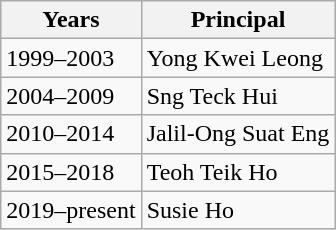<table class="wikitable">
<tr>
<th>Years</th>
<th>Principal</th>
</tr>
<tr>
<td>1999–2003</td>
<td>Yong Kwei Leong</td>
</tr>
<tr>
<td>2004–2009</td>
<td>Sng Teck Hui</td>
</tr>
<tr>
<td>2010–2014</td>
<td>Jalil-Ong Suat Eng</td>
</tr>
<tr>
<td>2015–2018</td>
<td>Teoh Teik Ho</td>
</tr>
<tr>
<td>2019–present</td>
<td>Susie Ho</td>
</tr>
</table>
